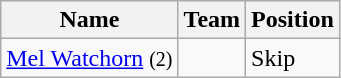<table class="wikitable">
<tr>
<th><strong>Name</strong></th>
<th><strong>Team</strong></th>
<th><strong>Position</strong></th>
</tr>
<tr>
<td><a href='#'>Mel Watchorn</a> <small>(2)</small></td>
<td></td>
<td>Skip</td>
</tr>
</table>
